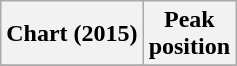<table class="wikitable sortable plainrowheaders">
<tr>
<th>Chart (2015)</th>
<th>Peak<br>position</th>
</tr>
<tr>
</tr>
</table>
